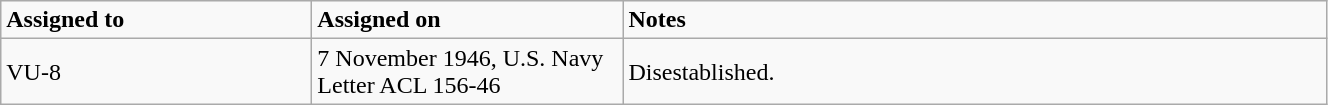<table class="wikitable" style="width: 70%;">
<tr>
<td style="width: 200px;"><strong>Assigned to</strong></td>
<td style="width: 200px;"><strong>Assigned on</strong></td>
<td><strong>Notes</strong></td>
</tr>
<tr>
<td>VU-8</td>
<td>7 November 1946, U.S. Navy Letter ACL 156-46</td>
<td>Disestablished.</td>
</tr>
</table>
